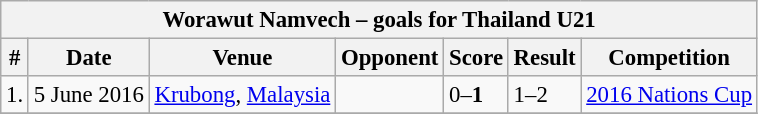<table class="wikitable" style="font-size:95%;">
<tr>
<th colspan="8"><strong>Worawut Namvech – goals for Thailand U21</strong></th>
</tr>
<tr>
<th>#</th>
<th>Date</th>
<th>Venue</th>
<th>Opponent</th>
<th>Score</th>
<th>Result</th>
<th>Competition</th>
</tr>
<tr>
<td>1.</td>
<td>5 June 2016</td>
<td><a href='#'>Krubong</a>, <a href='#'>Malaysia</a></td>
<td></td>
<td>0–<strong>1</strong></td>
<td>1–2</td>
<td><a href='#'>2016 Nations Cup</a></td>
</tr>
<tr>
</tr>
</table>
